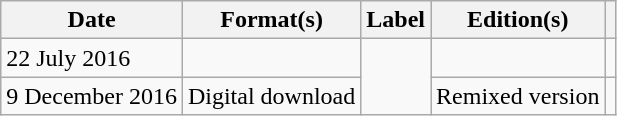<table class="wikitable plainrowheaders">
<tr>
<th scope="col">Date</th>
<th scope="col">Format(s)</th>
<th scope="col">Label</th>
<th scope="col">Edition(s)</th>
<th scope="col"></th>
</tr>
<tr>
<td>22 July 2016</td>
<td></td>
<td rowspan="2"></td>
<td></td>
<td></td>
</tr>
<tr>
<td>9 December 2016</td>
<td>Digital download</td>
<td>Remixed version</td>
<td></td>
</tr>
</table>
